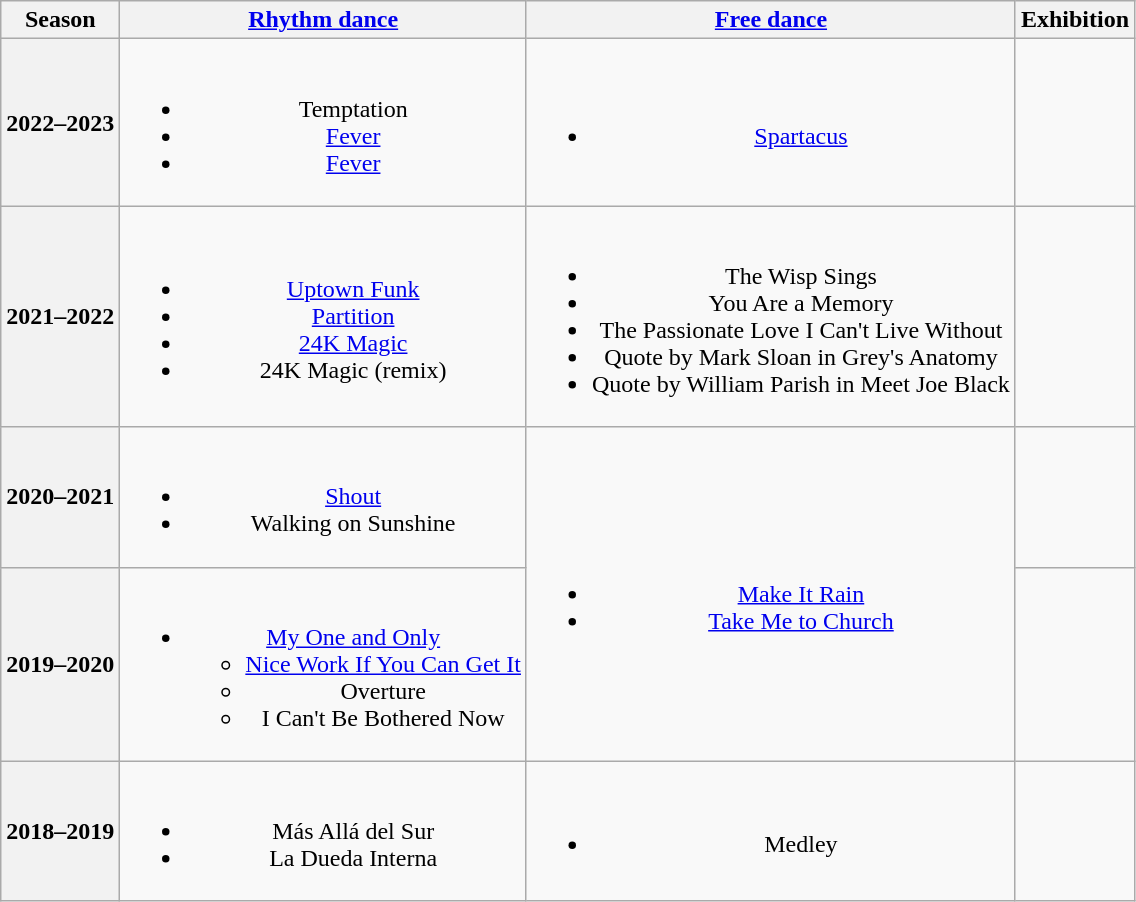<table class=wikitable style=text-align:center>
<tr>
<th>Season</th>
<th><a href='#'>Rhythm dance</a></th>
<th><a href='#'>Free dance</a></th>
<th>Exhibition</th>
</tr>
<tr>
<th>2022–2023 <br> </th>
<td><br><ul><li> Temptation <br></li><li> <a href='#'>Fever</a></li><li> <a href='#'>Fever</a> <br></li></ul></td>
<td><br><ul><li><a href='#'>Spartacus</a> <br></li></ul></td>
<td></td>
</tr>
<tr>
<th>2021–2022 <br> </th>
<td><br><ul><li><a href='#'>Uptown Funk</a> <br></li><li><a href='#'>Partition</a> <br></li><li><a href='#'>24K Magic</a> <br></li><li>24K Magic (remix) <br></li></ul></td>
<td><br><ul><li>The Wisp Sings <br></li><li>You Are a Memory <br></li><li>The Passionate Love I Can't Live Without <br></li><li>Quote by Mark Sloan in Grey's Anatomy <br></li><li>Quote by William Parish in Meet Joe Black <br></li></ul></td>
<td></td>
</tr>
<tr>
<th>2020–2021 <br> </th>
<td><br><ul><li><a href='#'>Shout</a> <br></li><li>Walking on Sunshine <br></li></ul></td>
<td rowspan=2><br><ul><li><a href='#'>Make It Rain</a> <br></li><li><a href='#'>Take Me to Church</a> <br></li></ul></td>
<td></td>
</tr>
<tr>
<th>2019–2020 <br> </th>
<td><br><ul><li><a href='#'>My One and Only</a><ul><li><a href='#'>Nice Work If You Can Get It</a></li><li>Overture</li><li>I Can't Be Bothered Now <br></li></ul></li></ul></td>
<td></td>
</tr>
<tr>
<th>2018–2019 <br> </th>
<td><br><ul><li>Más Allá del Sur</li><li>La Dueda Interna <br></li></ul></td>
<td><br><ul><li>Medley <br></li></ul></td>
<td></td>
</tr>
</table>
